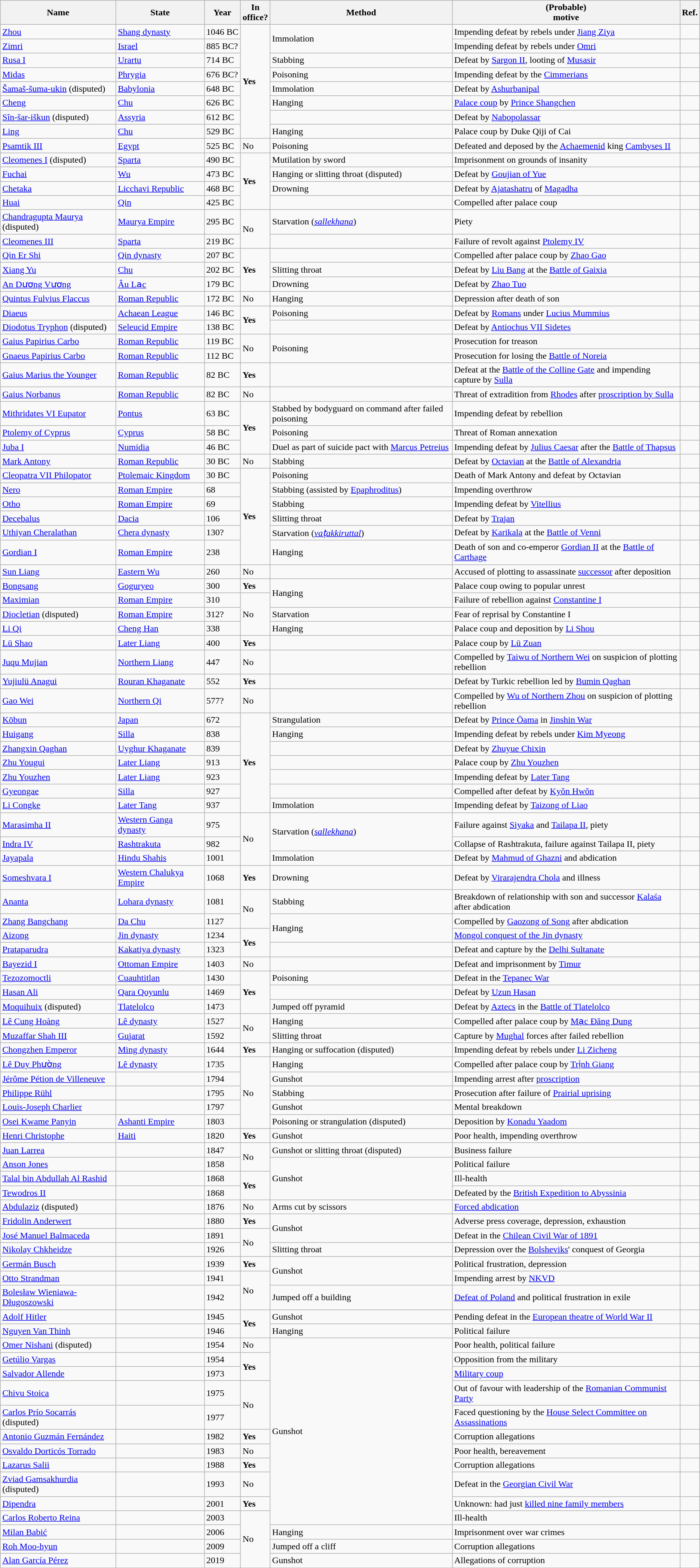<table class="wikitable sortable">
<tr>
<th>Name</th>
<th>State</th>
<th>Year</th>
<th>In<br> office?</th>
<th>Method</th>
<th>(Probable)<br>motive</th>
<th>Ref.</th>
</tr>
<tr>
<td><a href='#'>Zhou</a></td>
<td><a href='#'>Shang dynasty</a></td>
<td data-sort-value=-1046>1046 BC</td>
<td rowspan="8"><strong>Yes</strong></td>
<td rowspan="2">Immolation</td>
<td>Impending defeat by rebels under <a href='#'>Jiang Ziya</a></td>
<td></td>
</tr>
<tr>
<td><a href='#'>Zimri</a></td>
<td><a href='#'>Israel</a></td>
<td data-sort-value=-885>885 BC?</td>
<td>Impending defeat by rebels under <a href='#'>Omri</a></td>
<td></td>
</tr>
<tr>
<td><a href='#'>Rusa I</a></td>
<td><a href='#'>Urartu</a></td>
<td data-sort-value=-714>714 BC</td>
<td>Stabbing</td>
<td>Defeat by <a href='#'>Sargon II</a>, looting of <a href='#'>Musasir</a></td>
<td></td>
</tr>
<tr>
<td><a href='#'>Midas</a></td>
<td><a href='#'>Phrygia</a></td>
<td data-sort-value=-676>676 BC?</td>
<td>Poisoning</td>
<td>Impending defeat by the <a href='#'>Cimmerians</a></td>
<td></td>
</tr>
<tr>
<td><a href='#'>Šamaš-šuma-ukin</a> (disputed)</td>
<td><a href='#'>Babylonia</a></td>
<td data-sort-value=-648>648 BC</td>
<td>Immolation</td>
<td>Defeat by <a href='#'>Ashurbanipal</a></td>
<td></td>
</tr>
<tr>
<td><a href='#'>Cheng</a></td>
<td><a href='#'>Chu</a></td>
<td data-sort-value=-626>626 BC</td>
<td>Hanging</td>
<td><a href='#'>Palace coup</a> by <a href='#'>Prince Shangchen</a></td>
<td></td>
</tr>
<tr>
<td><a href='#'>Sîn-šar-iškun</a> (disputed)</td>
<td><a href='#'>Assyria</a></td>
<td data-sort-value=-612>612 BC</td>
<td></td>
<td>Defeat by <a href='#'>Nabopolassar</a></td>
<td></td>
</tr>
<tr>
<td><a href='#'>Ling</a></td>
<td><a href='#'>Chu</a></td>
<td data-sort-value=-529>529 BC</td>
<td>Hanging</td>
<td>Palace coup by Duke Qiji of Cai</td>
<td></td>
</tr>
<tr>
<td><a href='#'>Psamtik III</a></td>
<td><a href='#'>Egypt</a></td>
<td data-sort-value=-525>525 BC</td>
<td>No</td>
<td>Poisoning</td>
<td>Defeated and deposed by the <a href='#'>Achaemenid</a> king <a href='#'>Cambyses II</a></td>
<td></td>
</tr>
<tr>
<td><a href='#'>Cleomenes I</a> (disputed)</td>
<td><a href='#'>Sparta</a></td>
<td data-sort-value=-490>490 BC</td>
<td rowspan="4"><strong>Yes</strong></td>
<td>Mutilation by sword</td>
<td>Imprisonment on grounds of insanity</td>
<td></td>
</tr>
<tr>
<td><a href='#'>Fuchai</a></td>
<td><a href='#'>Wu</a></td>
<td data-sort-value=-473>473 BC</td>
<td>Hanging or slitting throat (disputed)</td>
<td>Defeat by <a href='#'>Goujian of Yue</a></td>
<td></td>
</tr>
<tr>
<td><a href='#'>Chetaka</a></td>
<td><a href='#'>Licchavi Republic</a></td>
<td data-sort-value=-468>468 BC</td>
<td>Drowning</td>
<td>Defeat by <a href='#'>Ajatashatru</a> of <a href='#'>Magadha</a></td>
<td></td>
</tr>
<tr>
<td><a href='#'>Huai</a></td>
<td><a href='#'>Qin</a></td>
<td data-sort-value=-425>425 BC</td>
<td></td>
<td>Compelled after palace coup</td>
<td></td>
</tr>
<tr>
<td><a href='#'>Chandragupta Maurya</a> (disputed)</td>
<td><a href='#'>Maurya Empire</a></td>
<td data-sort-value=-295>295 BC</td>
<td rowspan="2">No</td>
<td>Starvation (<em><a href='#'>sallekhana</a></em>)</td>
<td>Piety</td>
<td></td>
</tr>
<tr>
<td><a href='#'>Cleomenes III</a></td>
<td><a href='#'>Sparta</a></td>
<td data-sort-value=-219>219 BC</td>
<td></td>
<td>Failure of revolt against <a href='#'>Ptolemy IV</a></td>
<td></td>
</tr>
<tr>
<td><a href='#'>Qin Er Shi</a></td>
<td><a href='#'>Qin dynasty</a></td>
<td data-sort-value=-207>207 BC</td>
<td rowspan="3"><strong>Yes</strong></td>
<td></td>
<td>Compelled after palace coup by <a href='#'>Zhao Gao</a></td>
<td></td>
</tr>
<tr>
<td><a href='#'>Xiang Yu</a></td>
<td><a href='#'>Chu</a></td>
<td data-sort-value=-202>202 BC</td>
<td>Slitting throat</td>
<td>Defeat by <a href='#'>Liu Bang</a> at the <a href='#'>Battle of Gaixia</a></td>
<td></td>
</tr>
<tr>
<td><a href='#'>An Dương Vương</a></td>
<td><a href='#'>Âu Lạc</a></td>
<td data-sort-value=-179>179 BC</td>
<td>Drowning</td>
<td>Defeat by <a href='#'>Zhao Tuo</a></td>
<td></td>
</tr>
<tr>
<td><a href='#'>Quintus Fulvius Flaccus</a></td>
<td><a href='#'>Roman Republic</a></td>
<td data-sort-value=-172>172 BC</td>
<td>No</td>
<td>Hanging</td>
<td>Depression after death of son</td>
<td></td>
</tr>
<tr>
<td><a href='#'>Diaeus</a></td>
<td><a href='#'>Achaean League</a></td>
<td data-sort-value=-146>146 BC</td>
<td rowspan="2"><strong>Yes</strong></td>
<td>Poisoning</td>
<td>Defeat by <a href='#'>Romans</a> under <a href='#'>Lucius Mummius</a></td>
<td></td>
</tr>
<tr>
<td><a href='#'>Diodotus Tryphon</a> (disputed)</td>
<td><a href='#'>Seleucid Empire</a></td>
<td data-sort-value=-138>138 BC</td>
<td></td>
<td>Defeat by <a href='#'>Antiochus VII Sidetes</a></td>
<td></td>
</tr>
<tr>
<td><a href='#'>Gaius Papirius Carbo</a></td>
<td><a href='#'>Roman Republic</a></td>
<td data-sort-value=-119>119 BC</td>
<td rowspan="2">No</td>
<td rowspan="2">Poisoning</td>
<td>Prosecution for treason</td>
<td></td>
</tr>
<tr>
<td><a href='#'>Gnaeus Papirius Carbo</a></td>
<td><a href='#'>Roman Republic</a></td>
<td data-sort-value=-112>112 BC</td>
<td>Prosecution for losing the <a href='#'>Battle of Noreia</a></td>
<td></td>
</tr>
<tr>
<td><a href='#'>Gaius Marius the Younger</a></td>
<td><a href='#'>Roman Republic</a></td>
<td data-sort-value=-82>82 BC</td>
<td><strong>Yes</strong></td>
<td></td>
<td>Defeat at the <a href='#'>Battle of the Colline Gate</a> and impending capture by <a href='#'>Sulla</a></td>
<td></td>
</tr>
<tr>
<td><a href='#'>Gaius Norbanus</a></td>
<td><a href='#'>Roman Republic</a></td>
<td data-sort-value=-82>82 BC</td>
<td>No</td>
<td></td>
<td>Threat of extradition from <a href='#'>Rhodes</a> after <a href='#'>proscription by Sulla</a></td>
<td></td>
</tr>
<tr>
<td><a href='#'>Mithridates VI Eupator</a></td>
<td><a href='#'>Pontus</a></td>
<td data-sort-value=-63>63 BC</td>
<td rowspan="3"><strong>Yes</strong></td>
<td>Stabbed by bodyguard on command after failed poisoning</td>
<td>Impending defeat by rebellion</td>
<td></td>
</tr>
<tr>
<td><a href='#'>Ptolemy of Cyprus</a></td>
<td><a href='#'>Cyprus</a></td>
<td data-sort-value=-58>58 BC</td>
<td>Poisoning</td>
<td>Threat of Roman annexation</td>
<td></td>
</tr>
<tr>
<td><a href='#'>Juba I</a></td>
<td><a href='#'>Numidia</a></td>
<td data-sort-value=-46>46 BC</td>
<td>Duel as part of suicide pact with <a href='#'>Marcus Petreius</a></td>
<td>Impending defeat by <a href='#'>Julius Caesar</a> after the <a href='#'>Battle of Thapsus</a></td>
<td></td>
</tr>
<tr>
<td><a href='#'>Mark Antony</a></td>
<td><a href='#'>Roman Republic</a></td>
<td data-sort-value=-30>30 BC</td>
<td>No</td>
<td>Stabbing</td>
<td>Defeat by <a href='#'>Octavian</a> at the <a href='#'>Battle of Alexandria</a></td>
<td></td>
</tr>
<tr>
<td><a href='#'>Cleopatra VII Philopator</a></td>
<td><a href='#'>Ptolemaic Kingdom</a></td>
<td data-sort-value=-30>30 BC</td>
<td rowspan="6"><strong>Yes</strong></td>
<td>Poisoning</td>
<td>Death of Mark Antony and defeat by Octavian</td>
<td></td>
</tr>
<tr>
<td><a href='#'>Nero</a></td>
<td><a href='#'>Roman Empire</a></td>
<td>68</td>
<td>Stabbing (assisted by <a href='#'>Epaphroditus</a>)</td>
<td>Impending overthrow</td>
<td></td>
</tr>
<tr>
<td><a href='#'>Otho</a></td>
<td><a href='#'>Roman Empire</a></td>
<td>69</td>
<td>Stabbing</td>
<td>Impending defeat by <a href='#'>Vitellius</a></td>
<td></td>
</tr>
<tr>
<td><a href='#'>Decebalus</a></td>
<td><a href='#'>Dacia</a></td>
<td>106</td>
<td>Slitting throat</td>
<td>Defeat by <a href='#'>Trajan</a></td>
<td></td>
</tr>
<tr>
<td><a href='#'>Uthiyan Cheralathan</a></td>
<td><a href='#'>Chera dynasty</a></td>
<td data-sort-value=130>130?</td>
<td>Starvation (<em><a href='#'>vaṭakkiruttal</a></em>)</td>
<td>Defeat by <a href='#'>Karikala</a> at the <a href='#'>Battle of Venni</a></td>
<td></td>
</tr>
<tr>
<td><a href='#'>Gordian I</a></td>
<td><a href='#'>Roman Empire</a></td>
<td>238</td>
<td>Hanging</td>
<td>Death of son and co-emperor <a href='#'>Gordian II</a> at the <a href='#'>Battle of Carthage</a></td>
<td></td>
</tr>
<tr>
<td><a href='#'>Sun Liang</a></td>
<td><a href='#'>Eastern Wu</a></td>
<td>260</td>
<td>No</td>
<td></td>
<td>Accused of plotting to assassinate <a href='#'>successor</a> after deposition</td>
<td></td>
</tr>
<tr>
<td><a href='#'>Bongsang</a></td>
<td><a href='#'>Goguryeo</a></td>
<td>300</td>
<td><strong>Yes</strong></td>
<td rowspan="2">Hanging</td>
<td>Palace coup owing to popular unrest</td>
<td></td>
</tr>
<tr>
<td><a href='#'>Maximian</a></td>
<td><a href='#'>Roman Empire</a></td>
<td>310</td>
<td rowspan="3">No</td>
<td>Failure of rebellion against <a href='#'>Constantine I</a></td>
<td></td>
</tr>
<tr>
<td><a href='#'>Diocletian</a> (disputed)</td>
<td><a href='#'>Roman Empire</a></td>
<td data-sort-value=312>312?</td>
<td>Starvation</td>
<td>Fear of reprisal by Constantine I</td>
<td></td>
</tr>
<tr>
<td><a href='#'>Li Qi</a></td>
<td><a href='#'>Cheng Han</a></td>
<td>338</td>
<td>Hanging</td>
<td>Palace coup and deposition by <a href='#'>Li Shou</a></td>
<td></td>
</tr>
<tr>
<td><a href='#'>Lü Shao</a></td>
<td><a href='#'>Later Liang</a></td>
<td>400</td>
<td><strong>Yes</strong></td>
<td></td>
<td>Palace coup by <a href='#'>Lü Zuan</a></td>
<td></td>
</tr>
<tr>
<td><a href='#'>Juqu Mujian</a></td>
<td><a href='#'>Northern Liang</a></td>
<td>447</td>
<td>No</td>
<td></td>
<td>Compelled by <a href='#'>Taiwu of Northern Wei</a> on suspicion of plotting rebellion</td>
<td></td>
</tr>
<tr>
<td><a href='#'>Yujiulü Anagui</a></td>
<td><a href='#'>Rouran Khaganate</a></td>
<td>552</td>
<td><strong>Yes</strong></td>
<td></td>
<td>Defeat by Turkic rebellion led by <a href='#'>Bumin Qaghan</a></td>
<td></td>
</tr>
<tr>
<td><a href='#'>Gao Wei</a></td>
<td><a href='#'>Northern Qi</a></td>
<td data-sort-value=577>577?</td>
<td>No</td>
<td></td>
<td>Compelled by <a href='#'>Wu of Northern Zhou</a> on suspicion of plotting rebellion</td>
<td></td>
</tr>
<tr>
<td><a href='#'>Kōbun</a></td>
<td><a href='#'>Japan</a></td>
<td>672</td>
<td rowspan="7"><strong>Yes</strong></td>
<td>Strangulation</td>
<td>Defeat by <a href='#'>Prince Ōama</a> in <a href='#'>Jinshin War</a></td>
<td></td>
</tr>
<tr>
<td><a href='#'>Huigang</a></td>
<td><a href='#'>Silla</a></td>
<td>838</td>
<td>Hanging</td>
<td>Impending defeat by rebels under <a href='#'>Kim Myeong</a></td>
<td></td>
</tr>
<tr>
<td><a href='#'>Zhangxin Qaghan</a></td>
<td><a href='#'>Uyghur Khaganate</a></td>
<td>839</td>
<td></td>
<td>Defeat by <a href='#'>Zhuyue Chixin</a></td>
<td></td>
</tr>
<tr>
<td><a href='#'>Zhu Yougui</a></td>
<td><a href='#'>Later Liang</a></td>
<td>913</td>
<td></td>
<td>Palace coup by <a href='#'>Zhu Youzhen</a></td>
<td></td>
</tr>
<tr>
<td><a href='#'>Zhu Youzhen</a></td>
<td><a href='#'>Later Liang</a></td>
<td>923</td>
<td></td>
<td>Impending defeat by <a href='#'>Later Tang</a></td>
<td></td>
</tr>
<tr>
<td><a href='#'>Gyeongae</a></td>
<td><a href='#'>Silla</a></td>
<td>927</td>
<td></td>
<td>Compelled after defeat by <a href='#'>Kyŏn Hwŏn</a></td>
<td></td>
</tr>
<tr>
<td><a href='#'>Li Congke</a></td>
<td><a href='#'>Later Tang</a></td>
<td>937</td>
<td>Immolation</td>
<td>Impending defeat by <a href='#'>Taizong of Liao</a></td>
<td></td>
</tr>
<tr>
<td><a href='#'>Marasimha II</a></td>
<td><a href='#'>Western Ganga dynasty</a></td>
<td>975</td>
<td rowspan="3">No</td>
<td rowspan="2">Starvation (<em><a href='#'>sallekhana</a></em>)</td>
<td>Failure against <a href='#'>Siyaka</a> and <a href='#'>Tailapa II</a>, piety</td>
<td></td>
</tr>
<tr>
<td><a href='#'>Indra IV</a></td>
<td><a href='#'>Rashtrakuta</a></td>
<td>982</td>
<td>Collapse of Rashtrakuta, failure against Tailapa II, piety</td>
<td></td>
</tr>
<tr>
<td><a href='#'>Jayapala</a></td>
<td><a href='#'>Hindu Shahis</a></td>
<td>1001</td>
<td>Immolation</td>
<td>Defeat by <a href='#'>Mahmud of Ghazni</a> and abdication</td>
<td></td>
</tr>
<tr>
<td><a href='#'>Someshvara I</a></td>
<td><a href='#'>Western Chalukya Empire</a></td>
<td>1068</td>
<td><strong>Yes</strong></td>
<td>Drowning</td>
<td>Defeat by <a href='#'>Virarajendra Chola</a> and illness</td>
<td></td>
</tr>
<tr>
<td><a href='#'>Ananta</a></td>
<td><a href='#'>Lohara dynasty</a></td>
<td>1081</td>
<td rowspan="2">No</td>
<td>Stabbing</td>
<td>Breakdown of relationship with son and successor <a href='#'>Kalaśa</a> after abdication</td>
<td></td>
</tr>
<tr>
<td><a href='#'>Zhang Bangchang</a></td>
<td><a href='#'>Da Chu</a></td>
<td>1127</td>
<td rowspan="2">Hanging</td>
<td>Compelled by <a href='#'>Gaozong of Song</a> after abdication</td>
<td></td>
</tr>
<tr>
<td><a href='#'>Aizong</a></td>
<td><a href='#'>Jin dynasty</a></td>
<td>1234</td>
<td rowspan="2"><strong>Yes</strong></td>
<td><a href='#'>Mongol conquest of the Jin dynasty</a></td>
<td></td>
</tr>
<tr>
<td><a href='#'>Prataparudra</a></td>
<td><a href='#'>Kakatiya dynasty</a></td>
<td>1323</td>
<td></td>
<td>Defeat and capture by the <a href='#'>Delhi Sultanate</a></td>
<td></td>
</tr>
<tr>
<td><a href='#'>Bayezid I</a></td>
<td><a href='#'>Ottoman Empire</a></td>
<td>1403</td>
<td>No</td>
<td></td>
<td>Defeat and imprisonment by <a href='#'>Timur</a></td>
<td></td>
</tr>
<tr>
<td><a href='#'>Tezozomoctli</a></td>
<td><a href='#'>Cuauhtitlan</a></td>
<td>1430</td>
<td rowspan="3"><strong>Yes</strong></td>
<td>Poisoning</td>
<td>Defeat in the <a href='#'>Tepanec War</a></td>
<td></td>
</tr>
<tr>
<td><a href='#'>Hasan Ali</a></td>
<td><a href='#'>Qara Qoyunlu</a></td>
<td>1469</td>
<td></td>
<td>Defeat by <a href='#'>Uzun Hasan</a></td>
<td></td>
</tr>
<tr>
<td><a href='#'>Moquihuix</a> (disputed)</td>
<td><a href='#'>Tlatelolco</a></td>
<td>1473</td>
<td>Jumped off pyramid</td>
<td>Defeat by <a href='#'>Aztecs</a> in the <a href='#'>Battle of Tlatelolco</a></td>
<td></td>
</tr>
<tr>
<td><a href='#'>Lê Cung Hoàng</a></td>
<td><a href='#'>Lê dynasty</a></td>
<td>1527</td>
<td rowspan="2">No</td>
<td>Hanging</td>
<td>Compelled after palace coup by <a href='#'>Mạc Đăng Dung</a></td>
<td></td>
</tr>
<tr>
<td><a href='#'>Muzaffar Shah III</a></td>
<td><a href='#'>Gujarat</a></td>
<td>1592</td>
<td>Slitting throat</td>
<td>Capture by <a href='#'>Mughal</a> forces after failed rebellion</td>
<td></td>
</tr>
<tr>
<td><a href='#'>Chongzhen Emperor</a></td>
<td><a href='#'>Ming dynasty</a></td>
<td>1644</td>
<td><strong>Yes</strong></td>
<td>Hanging or suffocation (disputed)</td>
<td>Impending defeat by rebels under <a href='#'>Li Zicheng</a></td>
<td></td>
</tr>
<tr>
<td><a href='#'>Lê Duy Phường</a></td>
<td><a href='#'>Lê dynasty</a></td>
<td>1735</td>
<td rowspan="5">No</td>
<td>Hanging</td>
<td>Compelled after palace coup by <a href='#'>Trịnh Giang</a></td>
<td></td>
</tr>
<tr>
<td><a href='#'>Jérôme Pétion de Villeneuve</a></td>
<td></td>
<td>1794</td>
<td>Gunshot</td>
<td>Impending arrest after <a href='#'>proscription</a></td>
<td></td>
</tr>
<tr>
<td><a href='#'>Philippe Rühl</a></td>
<td></td>
<td>1795</td>
<td>Stabbing</td>
<td>Prosecution after failure of <a href='#'>Prairial uprising</a></td>
<td></td>
</tr>
<tr>
<td><a href='#'>Louis-Joseph Charlier</a></td>
<td></td>
<td>1797</td>
<td>Gunshot</td>
<td>Mental breakdown</td>
<td></td>
</tr>
<tr>
<td><a href='#'>Osei Kwame Panyin</a></td>
<td><a href='#'>Ashanti Empire</a></td>
<td>1803</td>
<td>Poisoning or strangulation (disputed)</td>
<td>Deposition by <a href='#'>Konadu Yaadom</a></td>
<td></td>
</tr>
<tr>
<td><a href='#'>Henri Christophe</a></td>
<td> <a href='#'>Haiti</a></td>
<td>1820</td>
<td><strong>Yes</strong></td>
<td>Gunshot</td>
<td>Poor health, impending overthrow</td>
<td></td>
</tr>
<tr>
<td><a href='#'>Juan Larrea</a></td>
<td></td>
<td>1847</td>
<td rowspan="2">No</td>
<td>Gunshot or slitting throat (disputed)</td>
<td>Business failure</td>
<td></td>
</tr>
<tr>
<td><a href='#'>Anson Jones</a></td>
<td></td>
<td>1858</td>
<td rowspan="3">Gunshot</td>
<td>Political failure</td>
<td></td>
</tr>
<tr>
<td><a href='#'>Talal bin Abdullah Al Rashid</a></td>
<td></td>
<td>1868</td>
<td rowspan="2"><strong>Yes</strong></td>
<td>Ill-health</td>
<td></td>
</tr>
<tr>
<td><a href='#'>Tewodros II</a></td>
<td></td>
<td>1868</td>
<td>Defeated by the <a href='#'>British Expedition to Abyssinia</a></td>
<td></td>
</tr>
<tr>
<td><a href='#'>Abdulaziz</a> (disputed)</td>
<td></td>
<td>1876</td>
<td>No</td>
<td>Arms cut by scissors</td>
<td><a href='#'>Forced abdication</a></td>
<td></td>
</tr>
<tr>
<td><a href='#'>Fridolin Anderwert</a></td>
<td></td>
<td>1880</td>
<td><strong>Yes</strong></td>
<td rowspan="2">Gunshot</td>
<td>Adverse press coverage, depression, exhaustion</td>
<td></td>
</tr>
<tr>
<td><a href='#'>José Manuel Balmaceda</a></td>
<td></td>
<td>1891</td>
<td rowspan="2">No</td>
<td>Defeat in the <a href='#'>Chilean Civil War of 1891</a></td>
<td></td>
</tr>
<tr>
<td><a href='#'>Nikolay Chkheidze</a></td>
<td></td>
<td>1926</td>
<td>Slitting throat</td>
<td>Depression over the <a href='#'>Bolsheviks</a>' conquest of Georgia</td>
<td></td>
</tr>
<tr>
<td><a href='#'>Germán Busch</a></td>
<td></td>
<td>1939</td>
<td><strong>Yes</strong></td>
<td rowspan="2">Gunshot</td>
<td>Political frustration, depression</td>
<td></td>
</tr>
<tr>
<td><a href='#'>Otto Strandman</a></td>
<td></td>
<td>1941</td>
<td rowspan="2">No</td>
<td>Impending arrest by <a href='#'>NKVD</a></td>
<td></td>
</tr>
<tr>
<td><a href='#'>Bolesław Wieniawa-Długoszowski</a></td>
<td></td>
<td>1942</td>
<td>Jumped off a building</td>
<td><a href='#'>Defeat of Poland</a> and political frustration in exile</td>
<td></td>
</tr>
<tr>
<td><a href='#'>Adolf Hitler</a></td>
<td></td>
<td>1945</td>
<td rowspan="2"><strong>Yes</strong></td>
<td>Gunshot</td>
<td>Pending defeat in the <a href='#'>European theatre of World War II</a></td>
<td></td>
</tr>
<tr>
<td><a href='#'>Nguyen Van Thinh</a></td>
<td></td>
<td>1946</td>
<td>Hanging</td>
<td>Political failure</td>
<td></td>
</tr>
<tr>
<td><a href='#'>Omer Nishani</a> (disputed)</td>
<td></td>
<td>1954</td>
<td>No</td>
<td rowspan="11">Gunshot</td>
<td>Poor health, political failure</td>
<td></td>
</tr>
<tr>
<td><a href='#'>Getúlio Vargas</a></td>
<td></td>
<td>1954</td>
<td rowspan="2"><strong>Yes</strong></td>
<td>Opposition from the military</td>
<td></td>
</tr>
<tr>
<td><a href='#'>Salvador Allende</a></td>
<td></td>
<td>1973</td>
<td><a href='#'>Military coup</a></td>
<td></td>
</tr>
<tr>
<td><a href='#'>Chivu Stoica</a></td>
<td></td>
<td>1975</td>
<td rowspan="2">No</td>
<td>Out of favour with leadership of the <a href='#'>Romanian Communist Party</a></td>
<td></td>
</tr>
<tr>
<td><a href='#'>Carlos Prío Socarrás</a> (disputed)</td>
<td></td>
<td>1977</td>
<td>Faced questioning by the <a href='#'>House Select Committee on Assassinations</a></td>
<td></td>
</tr>
<tr>
<td><a href='#'>Antonio Guzmán Fernández</a></td>
<td></td>
<td>1982</td>
<td><strong>Yes</strong></td>
<td>Corruption allegations</td>
<td></td>
</tr>
<tr>
<td><a href='#'>Osvaldo Dorticós Torrado</a></td>
<td></td>
<td>1983</td>
<td>No</td>
<td>Poor health, bereavement</td>
<td></td>
</tr>
<tr>
<td><a href='#'>Lazarus Salii</a></td>
<td></td>
<td>1988</td>
<td><strong>Yes</strong></td>
<td>Corruption allegations</td>
<td></td>
</tr>
<tr>
<td><a href='#'>Zviad Gamsakhurdia</a> (disputed)</td>
<td></td>
<td>1993</td>
<td>No</td>
<td>Defeat in the <a href='#'>Georgian Civil War</a></td>
<td></td>
</tr>
<tr>
<td><a href='#'>Dipendra</a></td>
<td></td>
<td>2001</td>
<td><strong>Yes</strong></td>
<td>Unknown: had just <a href='#'>killed nine family members</a></td>
<td></td>
</tr>
<tr>
<td><a href='#'>Carlos Roberto Reina</a></td>
<td></td>
<td>2003</td>
<td rowspan="4">No</td>
<td>Ill-health</td>
<td></td>
</tr>
<tr>
<td><a href='#'>Milan Babić</a></td>
<td></td>
<td>2006</td>
<td>Hanging</td>
<td>Imprisonment over war crimes</td>
<td></td>
</tr>
<tr>
<td><a href='#'>Roh Moo-hyun</a></td>
<td></td>
<td>2009</td>
<td>Jumped off a cliff</td>
<td>Corruption allegations</td>
<td></td>
</tr>
<tr>
<td><a href='#'>Alan García Pérez</a></td>
<td></td>
<td> 2019</td>
<td>Gunshot</td>
<td>Allegations of corruption</td>
<td></td>
</tr>
<tr>
</tr>
</table>
